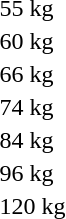<table>
<tr>
<td rowspan=2>55 kg</td>
<td rowspan=2></td>
<td rowspan=2></td>
<td></td>
</tr>
<tr>
<td></td>
</tr>
<tr>
<td rowspan=2>60 kg</td>
<td rowspan=2></td>
<td rowspan=2></td>
<td></td>
</tr>
<tr>
<td></td>
</tr>
<tr>
<td rowspan=2>66 kg</td>
<td rowspan=2></td>
<td rowspan=2></td>
<td></td>
</tr>
<tr>
<td></td>
</tr>
<tr>
<td rowspan=2>74 kg</td>
<td rowspan=2></td>
<td rowspan=2></td>
<td></td>
</tr>
<tr>
<td></td>
</tr>
<tr>
<td rowspan=2>84 kg</td>
<td rowspan=2></td>
<td rowspan=2></td>
<td></td>
</tr>
<tr>
<td></td>
</tr>
<tr>
<td rowspan=2>96 kg</td>
<td rowspan=2></td>
<td rowspan=2></td>
<td></td>
</tr>
<tr>
<td></td>
</tr>
<tr>
<td rowspan=2>120 kg</td>
<td rowspan=2></td>
<td rowspan=2></td>
<td></td>
</tr>
<tr>
<td></td>
</tr>
<tr>
</tr>
</table>
